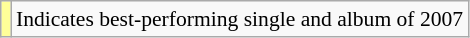<table class="wikitable plainrowheaders" style="font-size:90%;">
<tr>
<td style="background-color:#FFFF99"></td>
<td>Indicates best-performing single and album of 2007</td>
</tr>
</table>
